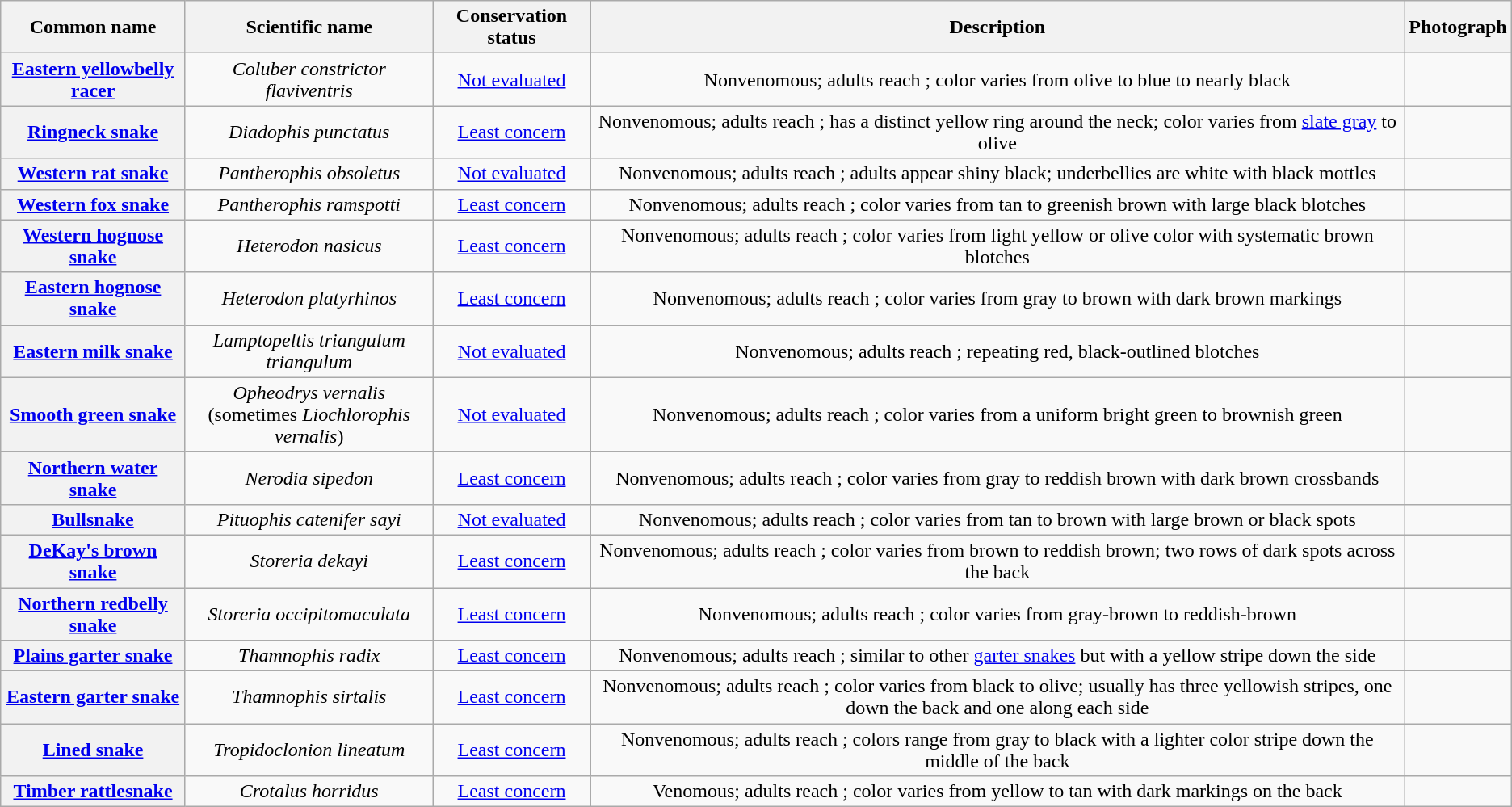<table class="wikitable sortable plainrowheaders" style="text-align:center">
<tr>
<th scope="col">Common name</th>
<th scope="col">Scientific name</th>
<th scope="col">Conservation status</th>
<th scope="col" class="unsortable">Description</th>
<th scope="col" class="unsortable">Photograph</th>
</tr>
<tr>
<th scope="row"><a href='#'>Eastern yellowbelly racer</a></th>
<td><em>Coluber constrictor flaviventris</em></td>
<td><a href='#'>Not evaluated</a></td>
<td>Nonvenomous; adults reach ; color varies from olive to blue to nearly black</td>
<td></td>
</tr>
<tr>
<th scope="row"><a href='#'>Ringneck snake</a></th>
<td><em>Diadophis punctatus</em></td>
<td><a href='#'>Least concern</a></td>
<td>Nonvenomous; adults reach ; has a distinct yellow ring around the neck; color varies from <a href='#'>slate gray</a> to olive</td>
<td></td>
</tr>
<tr>
<th scope="row"><a href='#'>Western rat snake</a></th>
<td><em>Pantherophis obsoletus</em></td>
<td><a href='#'>Not evaluated</a></td>
<td>Nonvenomous; adults reach ; adults appear shiny black; underbellies are white with black mottles</td>
<td></td>
</tr>
<tr>
<th scope="row"><a href='#'>Western fox snake</a></th>
<td><em>Pantherophis ramspotti</em></td>
<td><a href='#'>Least concern</a></td>
<td>Nonvenomous; adults reach ; color varies from tan to greenish brown with large black blotches</td>
<td></td>
</tr>
<tr>
<th scope="row"><a href='#'>Western hognose snake</a></th>
<td><em>Heterodon nasicus</em></td>
<td><a href='#'>Least concern</a></td>
<td>Nonvenomous; adults reach ; color varies from light yellow or olive color with systematic brown blotches</td>
<td></td>
</tr>
<tr>
<th scope="row"><a href='#'>Eastern hognose snake</a></th>
<td><em>Heterodon platyrhinos</em></td>
<td><a href='#'>Least concern</a></td>
<td>Nonvenomous; adults reach ; color varies from gray to brown with dark brown markings</td>
<td></td>
</tr>
<tr>
<th scope="row"><a href='#'>Eastern milk snake</a></th>
<td><em>Lamptopeltis triangulum triangulum</em></td>
<td><a href='#'>Not evaluated</a></td>
<td>Nonvenomous; adults reach ; repeating red, black-outlined blotches</td>
<td></td>
</tr>
<tr>
<th scope="row"><a href='#'>Smooth green snake</a></th>
<td><em>Opheodrys vernalis</em><br> (sometimes <em>Liochlorophis vernalis</em>)</td>
<td><a href='#'>Not evaluated</a></td>
<td>Nonvenomous; adults reach ; color varies from a uniform bright green to brownish green</td>
<td></td>
</tr>
<tr>
<th scope="row"><a href='#'>Northern water snake</a></th>
<td><em>Nerodia sipedon</em></td>
<td><a href='#'>Least concern</a></td>
<td>Nonvenomous; adults reach ; color varies from gray to reddish brown with dark brown crossbands</td>
<td></td>
</tr>
<tr>
<th scope="row"><a href='#'>Bullsnake</a></th>
<td><em>Pituophis catenifer sayi</em></td>
<td><a href='#'>Not evaluated</a></td>
<td>Nonvenomous; adults reach ; color varies from tan to brown with large brown or black spots</td>
<td></td>
</tr>
<tr>
<th scope="row"><a href='#'>DeKay's brown snake</a></th>
<td><em>Storeria dekayi</em></td>
<td><a href='#'>Least concern</a></td>
<td>Nonvenomous; adults reach ; color varies from brown to reddish brown; two rows of dark spots across the back</td>
<td></td>
</tr>
<tr>
<th scope="row"><a href='#'>Northern redbelly snake</a></th>
<td><em>Storeria occipitomaculata</em></td>
<td><a href='#'>Least concern</a></td>
<td>Nonvenomous; adults reach ; color varies from gray-brown to reddish-brown</td>
<td></td>
</tr>
<tr>
<th scope="row"><a href='#'>Plains garter snake</a></th>
<td><em>Thamnophis radix</em></td>
<td><a href='#'>Least concern</a></td>
<td>Nonvenomous; adults reach ; similar to other <a href='#'>garter snakes</a> but with a yellow stripe down the side</td>
<td></td>
</tr>
<tr>
<th scope="row"><a href='#'>Eastern garter snake</a></th>
<td><em>Thamnophis sirtalis</em></td>
<td><a href='#'>Least concern</a></td>
<td>Nonvenomous; adults reach ; color varies from black to olive; usually has three yellowish stripes, one down the back and one along each side</td>
<td></td>
</tr>
<tr>
<th scope="row"><a href='#'>Lined snake</a></th>
<td><em>Tropidoclonion lineatum</em></td>
<td><a href='#'>Least concern</a></td>
<td>Nonvenomous; adults reach ; colors range from gray to black with a lighter color stripe down the middle of the back</td>
<td></td>
</tr>
<tr>
<th scope="row"><a href='#'>Timber rattlesnake</a></th>
<td><em>Crotalus horridus</em></td>
<td><a href='#'>Least concern</a></td>
<td>Venomous; adults reach ; color varies from yellow to tan with dark markings on the back</td>
<td></td>
</tr>
</table>
